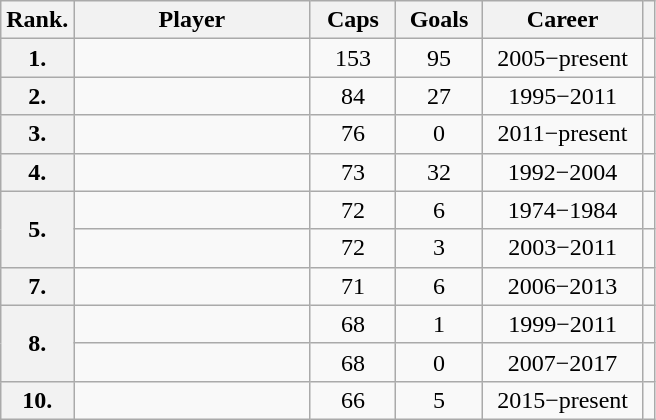<table class="wikitable sortable" style="text-align: center">
<tr>
<th scope="col" width=20>Rank.</th>
<th scope="col" width=150>Player</th>
<th scope="col" width=50>Caps</th>
<th scope="col" width=50>Goals</th>
<th scope="col" width=100>Career</th>
<th scope="col" class=unsortable></th>
</tr>
<tr>
<th>1.</th>
<td style="text-align:left"><strong></strong></td>
<td>153</td>
<td>95</td>
<td>2005−present</td>
<td></td>
</tr>
<tr>
<th>2.</th>
<td style="text-align:left"></td>
<td>84</td>
<td>27</td>
<td>1995−2011</td>
<td></td>
</tr>
<tr>
<th>3.</th>
<td style="text-align:left"><strong></strong></td>
<td>76</td>
<td>0</td>
<td>2011−present</td>
<td></td>
</tr>
<tr>
<th>4.</th>
<td style="text-align:left"></td>
<td>73</td>
<td>32</td>
<td>1992−2004</td>
<td></td>
</tr>
<tr>
<th rowspan=2>5.</th>
<td style="text-align:left"></td>
<td>72</td>
<td>6</td>
<td>1974−1984</td>
<td></td>
</tr>
<tr>
<td style="text-align:left"></td>
<td>72</td>
<td>3</td>
<td>2003−2011</td>
<td></td>
</tr>
<tr>
<th>7.</th>
<td style="text-align:left"></td>
<td>71</td>
<td>6</td>
<td>2006−2013</td>
<td></td>
</tr>
<tr>
<th rowspan=2>8.</th>
<td style="text-align:left"></td>
<td>68</td>
<td>1</td>
<td>1999−2011</td>
<td></td>
</tr>
<tr>
<td style="text-align:left"></td>
<td>68</td>
<td>0</td>
<td>2007−2017</td>
<td></td>
</tr>
<tr>
<th>10.</th>
<td style="text-align:left"><strong></strong></td>
<td>66</td>
<td>5</td>
<td>2015−present</td>
<td></td>
</tr>
</table>
